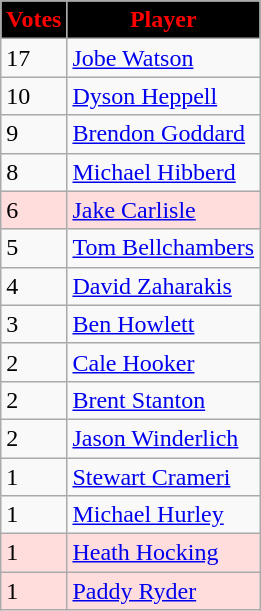<table class="wikitable">
<tr>
<th style="background:#000; color:red; text-align:center;">Votes</th>
<th style="background:#000; color:red; text-align:center;">Player</th>
</tr>
<tr>
<td>17</td>
<td><a href='#'>Jobe Watson</a></td>
</tr>
<tr>
<td>10</td>
<td><a href='#'>Dyson Heppell</a></td>
</tr>
<tr>
<td>9</td>
<td><a href='#'>Brendon Goddard</a></td>
</tr>
<tr>
<td>8</td>
<td><a href='#'>Michael Hibberd</a></td>
</tr>
<tr style="background:#fdd;">
<td>6</td>
<td><a href='#'>Jake Carlisle</a></td>
</tr>
<tr>
<td>5</td>
<td><a href='#'>Tom Bellchambers</a></td>
</tr>
<tr>
<td>4</td>
<td><a href='#'>David Zaharakis</a></td>
</tr>
<tr>
<td>3</td>
<td><a href='#'>Ben Howlett</a></td>
</tr>
<tr>
<td>2</td>
<td><a href='#'>Cale Hooker</a></td>
</tr>
<tr>
<td>2</td>
<td><a href='#'>Brent Stanton</a></td>
</tr>
<tr>
<td>2</td>
<td><a href='#'>Jason Winderlich</a></td>
</tr>
<tr>
<td>1</td>
<td><a href='#'>Stewart Crameri</a></td>
</tr>
<tr>
<td>1</td>
<td><a href='#'>Michael Hurley</a></td>
</tr>
<tr style="background:#fdd;">
<td>1</td>
<td><a href='#'>Heath Hocking</a></td>
</tr>
<tr style="background:#fdd;">
<td>1</td>
<td><a href='#'>Paddy Ryder</a></td>
</tr>
</table>
